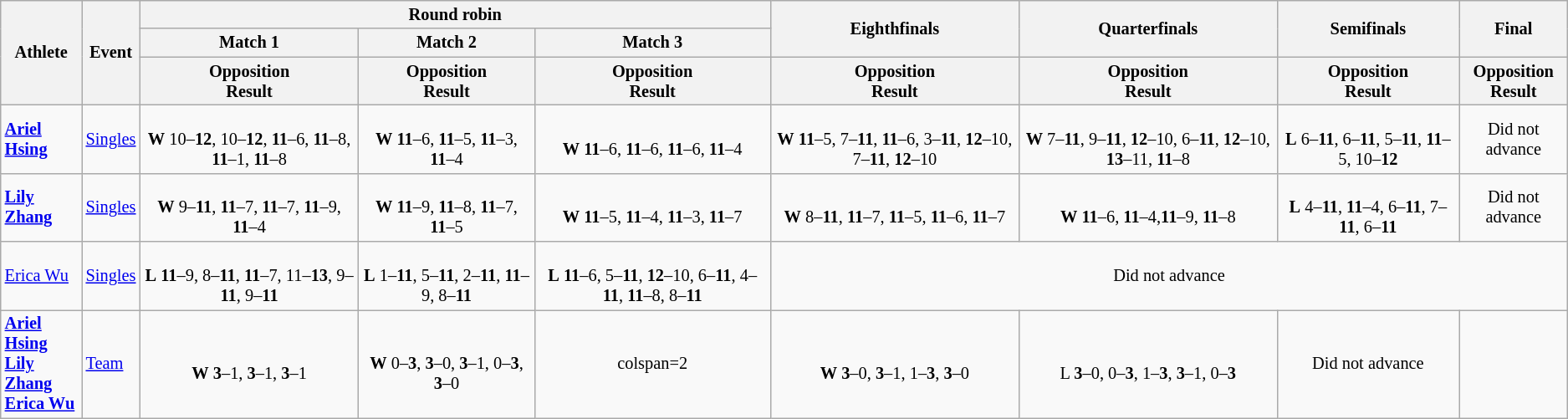<table class="wikitable" style="font-size:85%">
<tr>
<th rowspan=3>Athlete</th>
<th rowspan=3>Event</th>
<th colspan=3>Round robin</th>
<th rowspan=2>Eighthfinals</th>
<th rowspan=2>Quarterfinals</th>
<th rowspan=2>Semifinals</th>
<th rowspan=2>Final</th>
</tr>
<tr>
<th>Match 1</th>
<th>Match 2</th>
<th>Match 3</th>
</tr>
<tr>
<th>Opposition<br>Result</th>
<th>Opposition<br>Result</th>
<th>Opposition<br>Result</th>
<th>Opposition<br>Result</th>
<th>Opposition<br>Result</th>
<th>Opposition<br>Result</th>
<th>Opposition<br>Result</th>
</tr>
<tr align=center>
<td align=left><strong><a href='#'>Ariel Hsing</a></strong></td>
<td align=left><a href='#'>Singles</a></td>
<td><br><strong>W</strong> 10–<strong>12</strong>, 10–<strong>12</strong>, <strong>11</strong>–6, <strong>11</strong>–8, <strong>11</strong>–1, <strong>11</strong>–8</td>
<td><br><strong>W</strong> <strong>11</strong>–6, <strong>11</strong>–5, <strong>11</strong>–3, <strong>11</strong>–4</td>
<td><br><strong>W</strong> <strong>11</strong>–6, <strong>11</strong>–6, <strong>11</strong>–6, <strong>11</strong>–4</td>
<td><br><strong>W</strong> <strong>11</strong>–5, 7–<strong>11</strong>, <strong>11</strong>–6, 3–<strong>11</strong>, <strong>12</strong>–10, 7–<strong>11</strong>, <strong>12</strong>–10</td>
<td><br><strong>W</strong> 7–<strong>11</strong>, 9–<strong>11</strong>, <strong>12</strong>–10, 6–<strong>11</strong>, <strong>12</strong>–10, <strong>13</strong>–11, <strong>11</strong>–8</td>
<td><br><strong>L</strong> 6–<strong>11</strong>, 6–<strong>11</strong>, 5–<strong>11</strong>, <strong>11</strong>–5, 10–<strong>12</strong></td>
<td>Did not advance<br></td>
</tr>
<tr align=center>
<td align=left><strong><a href='#'>Lily Zhang</a></strong></td>
<td align=left><a href='#'>Singles</a></td>
<td><br><strong>W</strong> 9–<strong>11</strong>, <strong>11</strong>–7, <strong>11</strong>–7, <strong>11</strong>–9, <strong>11</strong>–4</td>
<td><br><strong>W</strong> <strong>11</strong>–9, <strong>11</strong>–8, <strong>11</strong>–7, <strong>11</strong>–5</td>
<td><br><strong>W</strong> <strong>11</strong>–5, <strong>11</strong>–4, <strong>11</strong>–3, <strong>11</strong>–7</td>
<td><br><strong>W</strong> 8–<strong>11</strong>, <strong>11</strong>–7, <strong>11</strong>–5, <strong>11</strong>–6, <strong>11</strong>–7</td>
<td><br><strong>W</strong> <strong>11</strong>–6, <strong>11</strong>–4,<strong>11</strong>–9, <strong>11</strong>–8</td>
<td><br><strong>L</strong> 4–<strong>11</strong>, <strong>11</strong>–4, 6–<strong>11</strong>, 7–<strong>11</strong>, 6–<strong>11</strong></td>
<td>Did not advance<br></td>
</tr>
<tr align=center>
<td align=left><a href='#'>Erica Wu</a></td>
<td align=left><a href='#'>Singles</a></td>
<td><br><strong>L</strong> <strong>11</strong>–9, 8–<strong>11</strong>, <strong>11</strong>–7, 11–<strong>13</strong>, 9–<strong>11</strong>, 9–<strong>11</strong></td>
<td><br><strong>L</strong> 1–<strong>11</strong>, 5–<strong>11</strong>, 2–<strong>11</strong>, <strong>11</strong>–9, 8–<strong>11</strong></td>
<td><br><strong>L</strong> <strong>11</strong>–6, 5–<strong>11</strong>, <strong>12</strong>–10, 6–<strong>11</strong>, 4–<strong>11</strong>, <strong>11</strong>–8, 8–<strong>11</strong></td>
<td colspan=4>Did not advance</td>
</tr>
<tr align=center>
<td align=left><strong><a href='#'>Ariel Hsing</a><br><a href='#'>Lily Zhang</a><br><a href='#'>Erica Wu</a></strong></td>
<td align=left><a href='#'>Team</a></td>
<td><br><strong>W</strong> <strong>3</strong>–1, <strong>3</strong>–1, <strong>3</strong>–1</td>
<td><br><strong>W</strong> 0–<strong>3</strong>, <strong>3</strong>–0, <strong>3</strong>–1, 0–<strong>3</strong>, <strong>3</strong>–0</td>
<td>colspan=2 </td>
<td><br><strong>W</strong> <strong>3</strong>–0, <strong>3</strong>–1, 1–<strong>3</strong>, <strong>3</strong>–0</td>
<td><br>L <strong>3</strong>–0, 0–<strong>3</strong>, 1–<strong>3</strong>, <strong>3</strong>–1, 0–<strong>3</strong></td>
<td>Did not advance<br></td>
</tr>
</table>
